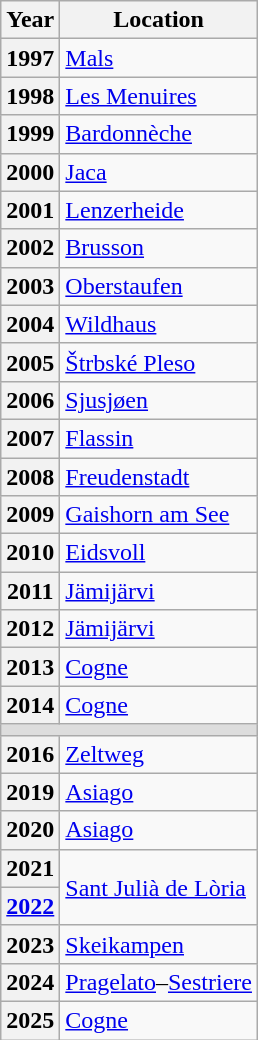<table class="wikitable">
<tr>
<th scope="col">Year</th>
<th scope="col">Location</th>
</tr>
<tr>
<th scope="row;" align="center">1997</th>
<td> <a href='#'>Mals</a></td>
</tr>
<tr>
<th scope="row;" align="center">1998</th>
<td> <a href='#'>Les Menuires</a></td>
</tr>
<tr>
<th scope="row;" align="center">1999</th>
<td> <a href='#'>Bardonnèche</a></td>
</tr>
<tr>
<th scope="row;" align="center">2000</th>
<td> <a href='#'>Jaca</a></td>
</tr>
<tr>
<th scope="row;" align="center">2001</th>
<td> <a href='#'>Lenzerheide</a></td>
</tr>
<tr>
<th scope="row;" align="center">2002</th>
<td> <a href='#'>Brusson</a></td>
</tr>
<tr>
<th scope="row;" align="center">2003</th>
<td> <a href='#'>Oberstaufen</a></td>
</tr>
<tr>
<th scope="row;" align="center">2004</th>
<td> <a href='#'>Wildhaus</a></td>
</tr>
<tr>
<th scope="row;" align="center">2005</th>
<td> <a href='#'>Štrbské Pleso</a></td>
</tr>
<tr>
<th scope="row;" align="center">2006</th>
<td> <a href='#'>Sjusjøen</a></td>
</tr>
<tr>
<th scope="row;" align="center">2007</th>
<td> <a href='#'>Flassin</a></td>
</tr>
<tr>
<th scope="row;" align="center">2008</th>
<td> <a href='#'>Freudenstadt</a></td>
</tr>
<tr>
<th scope="row;" align="center">2009</th>
<td> <a href='#'>Gaishorn am See</a></td>
</tr>
<tr>
<th scope="row;" align="center">2010</th>
<td> <a href='#'>Eidsvoll</a></td>
</tr>
<tr>
<th scope="row;" align="center">2011</th>
<td> <a href='#'>Jämijärvi</a></td>
</tr>
<tr>
<th scope="row;" align="center">2012</th>
<td> <a href='#'>Jämijärvi</a></td>
</tr>
<tr>
<th scope="row;" align="center">2013</th>
<td> <a href='#'>Cogne</a></td>
</tr>
<tr>
<th scope="row;" align="center">2014</th>
<td> <a href='#'>Cogne</a></td>
</tr>
<tr>
<td colspan="2" align="center" style="background: #DDDDDD"></td>
</tr>
<tr>
<th scope="row;" align="center">2016</th>
<td> <a href='#'>Zeltweg</a></td>
</tr>
<tr>
<th scope="row;" align="center">2019</th>
<td> <a href='#'>Asiago</a></td>
</tr>
<tr>
<th scope="row;" align="center">2020</th>
<td> <a href='#'>Asiago</a></td>
</tr>
<tr>
<th scope="row;" align="center">2021</th>
<td rowspan="2"> <a href='#'>Sant Julià de Lòria</a></td>
</tr>
<tr>
<th scope="row;" align="center"><a href='#'>2022</a></th>
</tr>
<tr>
<th scope="row;" align="center">2023</th>
<td> <a href='#'>Skeikampen</a></td>
</tr>
<tr>
<th scope="row;" align="center">2024</th>
<td> <a href='#'>Pragelato</a>–<a href='#'>Sestriere</a></td>
</tr>
<tr>
<th scope="row;" align="center">2025</th>
<td> <a href='#'>Cogne</a></td>
</tr>
</table>
